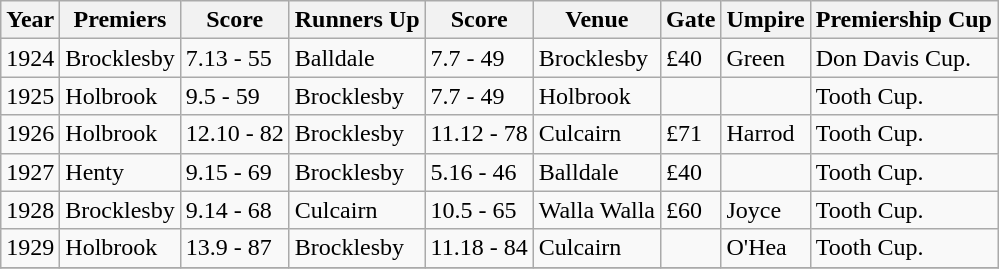<table class="wikitable sortable">
<tr>
<th>Year</th>
<th><span><strong>Premiers</strong></span></th>
<th>Score</th>
<th>Runners Up</th>
<th>Score</th>
<th>Venue</th>
<th>Gate</th>
<th>Umpire</th>
<th>Premiership Cup</th>
</tr>
<tr>
<td>1924</td>
<td>Brocklesby</td>
<td>7.13 - 55</td>
<td>Balldale</td>
<td>7.7 - 49</td>
<td>Brocklesby</td>
<td>£40</td>
<td>Green</td>
<td> Don Davis Cup.</td>
</tr>
<tr>
<td>1925</td>
<td>Holbrook</td>
<td>9.5 - 59</td>
<td>Brocklesby</td>
<td>7.7 - 49</td>
<td>Holbrook</td>
<td></td>
<td></td>
<td> Tooth Cup.</td>
</tr>
<tr>
<td>1926</td>
<td>Holbrook</td>
<td>12.10 - 82</td>
<td>Brocklesby</td>
<td>11.12 - 78</td>
<td>Culcairn</td>
<td>£71</td>
<td>Harrod</td>
<td> Tooth Cup.</td>
</tr>
<tr>
<td>1927</td>
<td>Henty</td>
<td>9.15 - 69</td>
<td>Brocklesby</td>
<td>5.16 - 46</td>
<td>Balldale</td>
<td>£40</td>
<td></td>
<td> Tooth Cup.</td>
</tr>
<tr>
<td>1928</td>
<td>Brocklesby</td>
<td>9.14 - 68</td>
<td>Culcairn</td>
<td>10.5 - 65</td>
<td>Walla Walla</td>
<td>£60</td>
<td>Joyce</td>
<td> Tooth Cup.</td>
</tr>
<tr>
<td>1929</td>
<td>Holbrook</td>
<td>13.9 - 87</td>
<td>Brocklesby</td>
<td>11.18 - 84</td>
<td>Culcairn</td>
<td></td>
<td>O'Hea</td>
<td> Tooth Cup.</td>
</tr>
<tr>
</tr>
</table>
